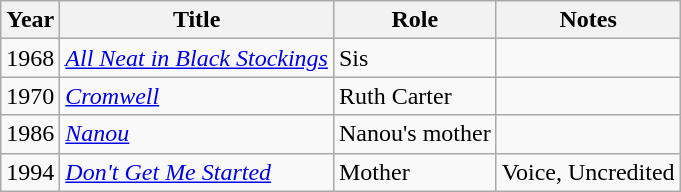<table class="wikitable">
<tr>
<th>Year</th>
<th>Title</th>
<th>Role</th>
<th>Notes</th>
</tr>
<tr>
<td>1968</td>
<td><em><a href='#'>All Neat in Black Stockings</a></em></td>
<td>Sis</td>
<td></td>
</tr>
<tr>
<td>1970</td>
<td><em><a href='#'>Cromwell</a></em></td>
<td>Ruth Carter</td>
<td></td>
</tr>
<tr>
<td>1986</td>
<td><em><a href='#'>Nanou</a></em></td>
<td>Nanou's mother</td>
<td></td>
</tr>
<tr>
<td>1994</td>
<td><em><a href='#'>Don't Get Me Started</a></em></td>
<td>Mother</td>
<td>Voice, Uncredited</td>
</tr>
</table>
